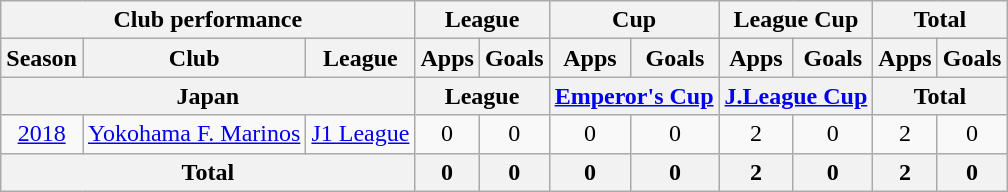<table class="wikitable" style="text-align:center;">
<tr>
<th colspan=3>Club performance</th>
<th colspan=2>League</th>
<th colspan=2>Cup</th>
<th colspan=2>League Cup</th>
<th colspan=2>Total</th>
</tr>
<tr>
<th>Season</th>
<th>Club</th>
<th>League</th>
<th>Apps</th>
<th>Goals</th>
<th>Apps</th>
<th>Goals</th>
<th>Apps</th>
<th>Goals</th>
<th>Apps</th>
<th>Goals</th>
</tr>
<tr>
<th colspan=3>Japan</th>
<th colspan=2>League</th>
<th colspan=2><a href='#'>Emperor's Cup</a></th>
<th colspan=2><a href='#'>J.League Cup</a></th>
<th colspan=2>Total</th>
</tr>
<tr>
<td><a href='#'>2018</a></td>
<td><a href='#'>Yokohama F. Marinos</a></td>
<td><a href='#'>J1 League</a></td>
<td>0</td>
<td>0</td>
<td>0</td>
<td>0</td>
<td>2</td>
<td>0</td>
<td>2</td>
<td>0</td>
</tr>
<tr>
<th colspan=3>Total</th>
<th>0</th>
<th>0</th>
<th>0</th>
<th>0</th>
<th>2</th>
<th>0</th>
<th>2</th>
<th>0</th>
</tr>
</table>
